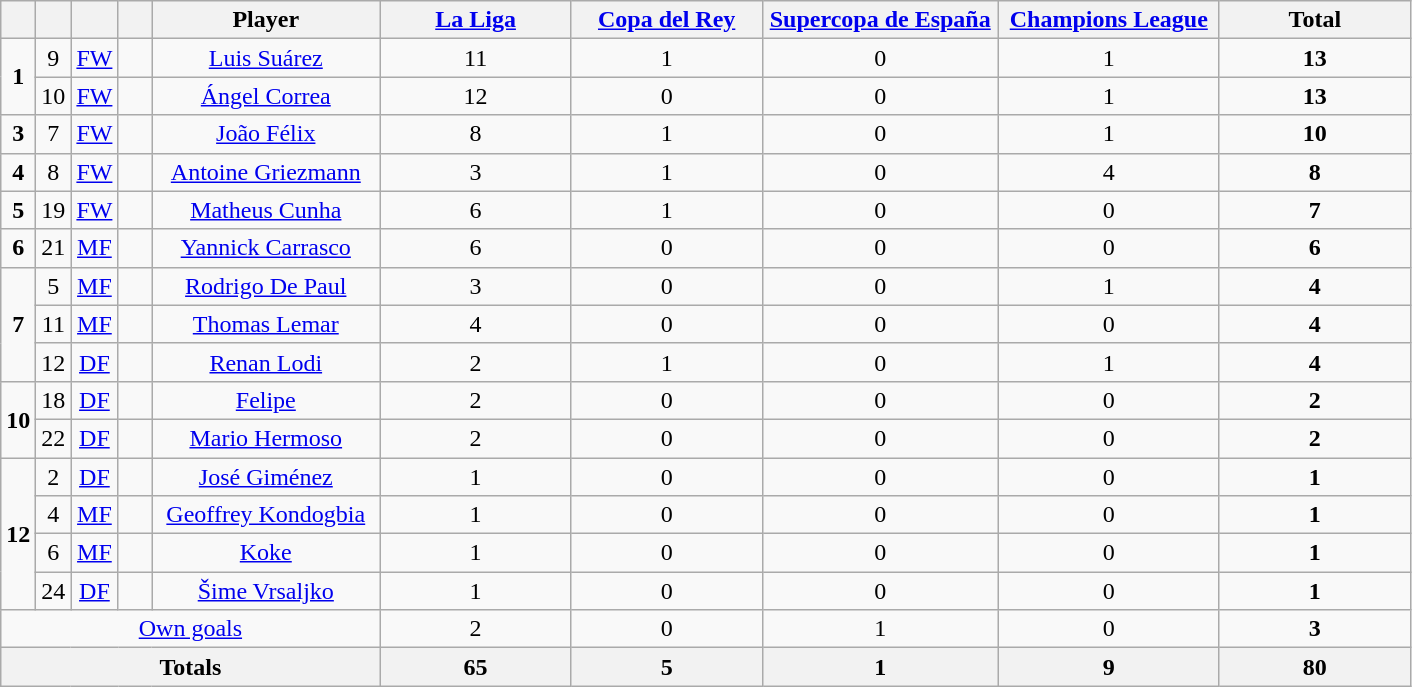<table class="wikitable" style="text-align:center">
<tr>
<th width=15></th>
<th width=15></th>
<th width=15></th>
<th width=15></th>
<th width=145>Player</th>
<th width=120><a href='#'>La Liga</a></th>
<th width=120><a href='#'>Copa del Rey</a></th>
<th width=150><a href='#'>Supercopa de España</a></th>
<th width=140><a href='#'>Champions League</a></th>
<th width=120>Total</th>
</tr>
<tr>
<td rowspan=2><strong>1</strong></td>
<td>9</td>
<td><a href='#'>FW</a></td>
<td></td>
<td><a href='#'>Luis Suárez</a></td>
<td>11</td>
<td>1</td>
<td>0</td>
<td>1</td>
<td><strong>13</strong></td>
</tr>
<tr>
<td>10</td>
<td><a href='#'>FW</a></td>
<td></td>
<td><a href='#'>Ángel Correa</a></td>
<td>12</td>
<td>0</td>
<td>0</td>
<td>1</td>
<td><strong>13</strong></td>
</tr>
<tr>
<td><strong>3</strong></td>
<td>7</td>
<td><a href='#'>FW</a></td>
<td></td>
<td><a href='#'>João Félix</a></td>
<td>8</td>
<td>1</td>
<td>0</td>
<td>1</td>
<td><strong>10</strong></td>
</tr>
<tr>
<td rowspan=1><strong>4</strong></td>
<td>8</td>
<td><a href='#'>FW</a></td>
<td></td>
<td><a href='#'>Antoine Griezmann</a></td>
<td>3</td>
<td>1</td>
<td>0</td>
<td>4</td>
<td><strong>8</strong></td>
</tr>
<tr>
<td rowspan=1><strong>5</strong></td>
<td>19</td>
<td><a href='#'>FW</a></td>
<td></td>
<td><a href='#'>Matheus Cunha</a></td>
<td>6</td>
<td>1</td>
<td>0</td>
<td>0</td>
<td><strong>7</strong></td>
</tr>
<tr>
<td><strong>6</strong></td>
<td>21</td>
<td><a href='#'>MF</a></td>
<td></td>
<td><a href='#'>Yannick Carrasco</a></td>
<td>6</td>
<td>0</td>
<td>0</td>
<td>0</td>
<td><strong>6</strong></td>
</tr>
<tr>
<td rowspan=3><strong>7</strong></td>
<td>5</td>
<td><a href='#'>MF</a></td>
<td></td>
<td><a href='#'>Rodrigo De Paul</a></td>
<td>3</td>
<td>0</td>
<td>0</td>
<td>1</td>
<td><strong>4</strong></td>
</tr>
<tr>
<td>11</td>
<td><a href='#'>MF</a></td>
<td></td>
<td><a href='#'>Thomas Lemar</a></td>
<td>4</td>
<td>0</td>
<td>0</td>
<td>0</td>
<td><strong>4</strong></td>
</tr>
<tr>
<td>12</td>
<td><a href='#'>DF</a></td>
<td></td>
<td><a href='#'>Renan Lodi</a></td>
<td>2</td>
<td>1</td>
<td>0</td>
<td>1</td>
<td><strong>4</strong></td>
</tr>
<tr>
<td rowspan=2><strong>10</strong></td>
<td>18</td>
<td><a href='#'>DF</a></td>
<td></td>
<td><a href='#'>Felipe</a></td>
<td>2</td>
<td>0</td>
<td>0</td>
<td>0</td>
<td><strong>2</strong></td>
</tr>
<tr>
<td>22</td>
<td><a href='#'>DF</a></td>
<td></td>
<td><a href='#'>Mario Hermoso</a></td>
<td>2</td>
<td>0</td>
<td>0</td>
<td>0</td>
<td><strong>2</strong></td>
</tr>
<tr>
<td rowspan=4><strong>12</strong></td>
<td>2</td>
<td><a href='#'>DF</a></td>
<td></td>
<td><a href='#'>José Giménez</a></td>
<td>1</td>
<td>0</td>
<td>0</td>
<td>0</td>
<td><strong>1</strong></td>
</tr>
<tr>
<td>4</td>
<td><a href='#'>MF</a></td>
<td></td>
<td><a href='#'>Geoffrey Kondogbia</a></td>
<td>1</td>
<td>0</td>
<td>0</td>
<td>0</td>
<td><strong>1</strong></td>
</tr>
<tr>
<td>6</td>
<td><a href='#'>MF</a></td>
<td></td>
<td><a href='#'>Koke</a></td>
<td>1</td>
<td>0</td>
<td>0</td>
<td>0</td>
<td><strong>1</strong></td>
</tr>
<tr>
<td>24</td>
<td><a href='#'>DF</a></td>
<td></td>
<td><a href='#'>Šime Vrsaljko</a></td>
<td>1</td>
<td>0</td>
<td>0</td>
<td>0</td>
<td><strong>1</strong></td>
</tr>
<tr>
<td colspan=5><a href='#'>Own goals</a></td>
<td>2</td>
<td>0</td>
<td>1</td>
<td>0</td>
<td><strong>3</strong></td>
</tr>
<tr>
<th colspan=5>Totals</th>
<th>65</th>
<th>5</th>
<th>1</th>
<th>9</th>
<th>80</th>
</tr>
</table>
